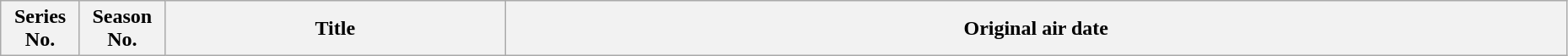<table class="wikitable plainrowheaders" style="width:98%;">
<tr>
<th width="55">Series No.</th>
<th width="60">Season No.</th>
<th>Title</th>
<th>Original air date<br>






















</th>
</tr>
</table>
